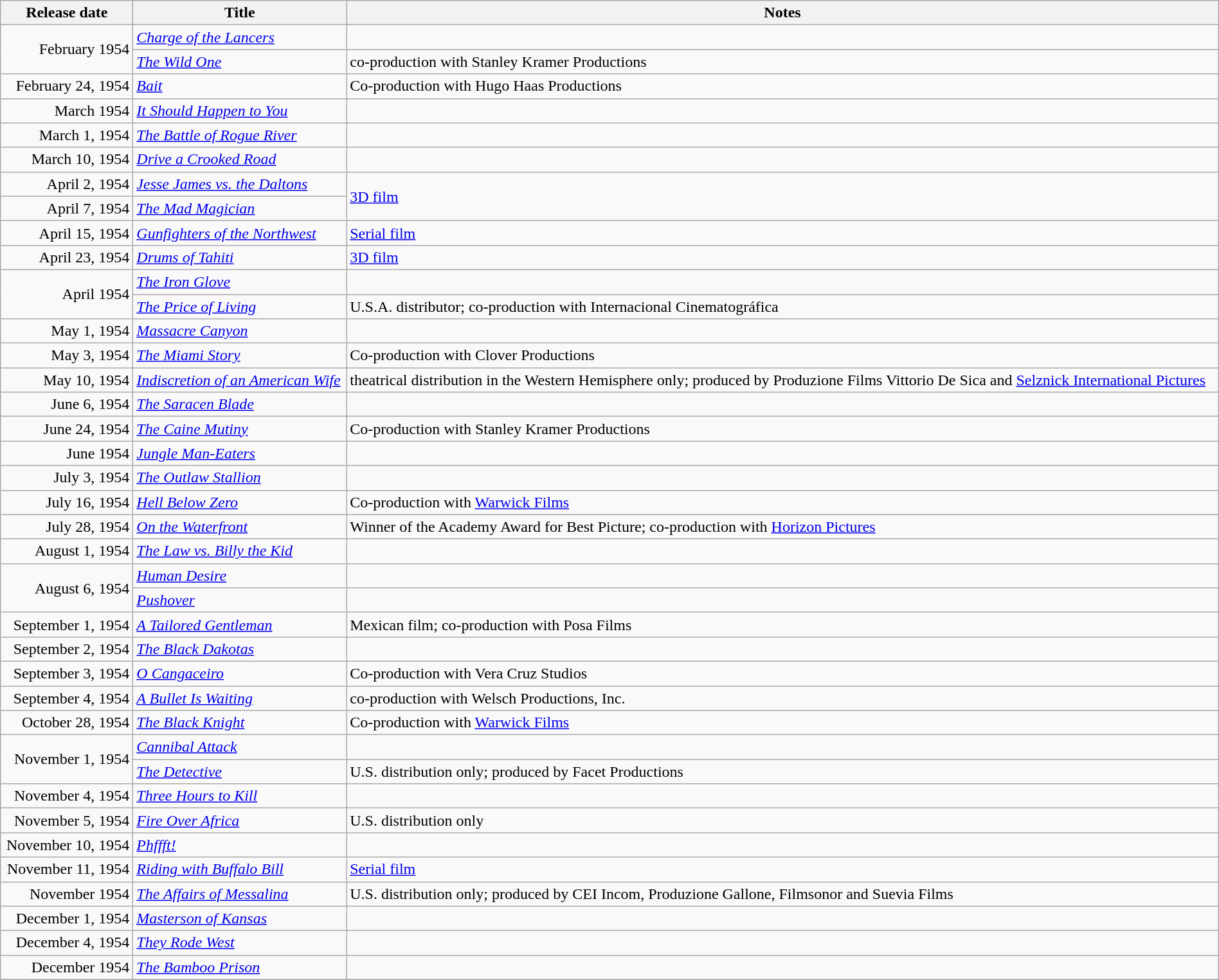<table class="wikitable sortable" style="width:100%;">
<tr>
<th scope="col" style="width:130px;">Release date</th>
<th>Title</th>
<th>Notes</th>
</tr>
<tr>
<td style="text-align:right;" rowspan="2">February 1954</td>
<td><em><a href='#'>Charge of the Lancers</a></em></td>
<td></td>
</tr>
<tr>
<td><em><a href='#'>The Wild One</a></em></td>
<td>co-production with Stanley Kramer Productions</td>
</tr>
<tr>
<td style="text-align:right;">February 24, 1954</td>
<td><em><a href='#'>Bait</a></em></td>
<td>Co-production with Hugo Haas Productions</td>
</tr>
<tr>
<td style="text-align:right;">March 1954</td>
<td><em><a href='#'>It Should Happen to You</a></em></td>
<td></td>
</tr>
<tr>
<td style="text-align:right;">March 1, 1954</td>
<td><em><a href='#'>The Battle of Rogue River</a></em></td>
<td></td>
</tr>
<tr>
<td style="text-align:right;">March 10, 1954</td>
<td><em><a href='#'>Drive a Crooked Road</a></em></td>
<td></td>
</tr>
<tr>
<td style="text-align:right;">April 2, 1954</td>
<td><em><a href='#'>Jesse James vs. the Daltons</a></em></td>
<td rowspan="2"><a href='#'>3D film</a></td>
</tr>
<tr>
<td style="text-align:right;">April 7, 1954</td>
<td><em><a href='#'>The Mad Magician</a></em></td>
</tr>
<tr>
<td style="text-align:right;">April 15, 1954</td>
<td><em><a href='#'>Gunfighters of the Northwest</a></em></td>
<td><a href='#'>Serial film</a></td>
</tr>
<tr>
<td style="text-align:right;">April 23, 1954</td>
<td><em><a href='#'>Drums of Tahiti</a></em></td>
<td><a href='#'>3D film</a></td>
</tr>
<tr>
<td style="text-align:right;" rowspan="2">April 1954</td>
<td><em><a href='#'>The Iron Glove</a></em></td>
<td></td>
</tr>
<tr>
<td><em><a href='#'>The Price of Living</a></em></td>
<td>U.S.A. distributor; co-production with Internacional Cinematográfica</td>
</tr>
<tr>
<td style="text-align:right;">May 1, 1954</td>
<td><em><a href='#'>Massacre Canyon</a></em></td>
<td></td>
</tr>
<tr>
<td style="text-align:right;">May 3, 1954</td>
<td><em><a href='#'>The Miami Story</a></em></td>
<td>Co-production with Clover Productions</td>
</tr>
<tr>
<td style="text-align:right;">May 10, 1954</td>
<td><em><a href='#'>Indiscretion of an American Wife</a></em></td>
<td>theatrical distribution in the Western Hemisphere only; produced by Produzione Films Vittorio De Sica and <a href='#'>Selznick International Pictures</a></td>
</tr>
<tr>
<td style="text-align:right;">June 6, 1954</td>
<td><em><a href='#'>The Saracen Blade</a></em></td>
<td></td>
</tr>
<tr>
<td style="text-align:right;">June 24, 1954</td>
<td><em><a href='#'>The Caine Mutiny</a></em></td>
<td>Co-production with Stanley Kramer Productions</td>
</tr>
<tr>
<td style="text-align:right;">June 1954</td>
<td><em><a href='#'>Jungle Man-Eaters</a></em></td>
<td></td>
</tr>
<tr>
<td style="text-align:right;">July 3, 1954</td>
<td><em><a href='#'>The Outlaw Stallion</a></em></td>
<td></td>
</tr>
<tr>
<td style="text-align:right;">July 16, 1954</td>
<td><em><a href='#'>Hell Below Zero</a></em></td>
<td>Co-production with <a href='#'>Warwick Films</a></td>
</tr>
<tr>
<td style="text-align:right;">July 28, 1954</td>
<td><em><a href='#'>On the Waterfront</a></em></td>
<td>Winner of the Academy Award for Best Picture; co-production with <a href='#'>Horizon Pictures</a></td>
</tr>
<tr>
<td style="text-align:right;">August 1, 1954</td>
<td><em><a href='#'>The Law vs. Billy the Kid</a></em></td>
<td></td>
</tr>
<tr>
<td style="text-align:right;" rowspan="2">August 6, 1954</td>
<td><em><a href='#'>Human Desire</a></em></td>
<td></td>
</tr>
<tr>
<td><em><a href='#'>Pushover</a></em></td>
<td></td>
</tr>
<tr>
<td style="text-align:right;">September 1, 1954</td>
<td><em><a href='#'>A Tailored Gentleman</a></em></td>
<td>Mexican film; co-production with Posa Films</td>
</tr>
<tr>
<td style="text-align:right;">September 2, 1954</td>
<td><em><a href='#'>The Black Dakotas</a></em></td>
<td></td>
</tr>
<tr>
<td style="text-align:right;">September 3, 1954</td>
<td><em><a href='#'>O Cangaceiro</a></em></td>
<td>Co-production with Vera Cruz Studios</td>
</tr>
<tr>
<td style="text-align:right;">September 4, 1954</td>
<td><em><a href='#'>A Bullet Is Waiting</a></em></td>
<td>co-production with Welsch Productions, Inc.</td>
</tr>
<tr>
<td style="text-align:right;">October 28, 1954</td>
<td><em><a href='#'>The Black Knight</a></em></td>
<td>Co-production with <a href='#'>Warwick Films</a></td>
</tr>
<tr>
<td style="text-align:right;" rowspan="2">November 1, 1954</td>
<td><em><a href='#'>Cannibal Attack</a></em></td>
<td></td>
</tr>
<tr>
<td><em><a href='#'>The Detective</a></em></td>
<td>U.S. distribution only; produced by Facet Productions</td>
</tr>
<tr>
<td style="text-align:right;">November 4, 1954</td>
<td><em><a href='#'>Three Hours to Kill</a></em></td>
<td></td>
</tr>
<tr>
<td style="text-align:right;">November 5, 1954</td>
<td><em><a href='#'>Fire Over Africa</a></em></td>
<td>U.S. distribution only</td>
</tr>
<tr>
<td style="text-align:right;">November 10, 1954</td>
<td><em><a href='#'>Phffft!</a></em></td>
<td></td>
</tr>
<tr>
<td style="text-align:right;">November 11, 1954</td>
<td><em><a href='#'>Riding with Buffalo Bill</a></em></td>
<td><a href='#'>Serial film</a></td>
</tr>
<tr>
<td style="text-align:right;">November 1954</td>
<td><em><a href='#'>The Affairs of Messalina</a></em></td>
<td>U.S. distribution only; produced by CEI Incom, Produzione Gallone, Filmsonor and Suevia Films</td>
</tr>
<tr>
<td style="text-align:right;">December 1, 1954</td>
<td><em><a href='#'>Masterson of Kansas</a></em></td>
<td></td>
</tr>
<tr>
<td style="text-align:right;">December 4, 1954</td>
<td><em><a href='#'>They Rode West</a></em></td>
<td></td>
</tr>
<tr>
<td style="text-align:right;">December 1954</td>
<td><em><a href='#'>The Bamboo Prison</a></em></td>
<td></td>
</tr>
<tr>
</tr>
</table>
